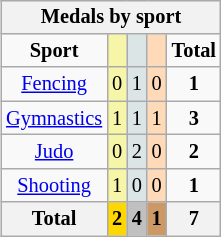<table class="wikitable" style="font-size:85%; float:right">
<tr style="background:#efefef;">
<th colspan=7>Medals by sport</th>
</tr>
<tr align=center>
<td><strong>Sport</strong></td>
<td bgcolor=#F7F6A8></td>
<td bgcolor=#DCE5E5></td>
<td bgcolor=#FFDAB9></td>
<td><strong>Total</strong></td>
</tr>
<tr align=center>
<td><a href='#'>Fencing</a></td>
<td style="background:#F7F6A8;">0</td>
<td style="background:#DCE5E5;">1</td>
<td style="background:#FFDAB9;">0</td>
<td><strong>1</strong></td>
</tr>
<tr align=center>
<td><a href='#'>Gymnastics</a></td>
<td style="background:#F7F6A8;">1</td>
<td style="background:#DCE5E5;">1</td>
<td style="background:#FFDAB9;">1</td>
<td><strong>3</strong></td>
</tr>
<tr align=center>
<td><a href='#'>Judo</a></td>
<td style="background:#F7F6A8;">0</td>
<td style="background:#DCE5E5;">2</td>
<td style="background:#FFDAB9;">0</td>
<td><strong>2</strong></td>
</tr>
<tr align=center>
<td><a href='#'>Shooting</a></td>
<td style="background:#F7F6A8;">1</td>
<td style="background:#DCE5E5;">0</td>
<td style="background:#FFDAB9;">0</td>
<td><strong>1</strong></td>
</tr>
<tr align=center>
<th>Total</th>
<th style="background:gold;">2</th>
<th style="background:silver;">4</th>
<th style="background:#c96;">1</th>
<th>7</th>
</tr>
</table>
